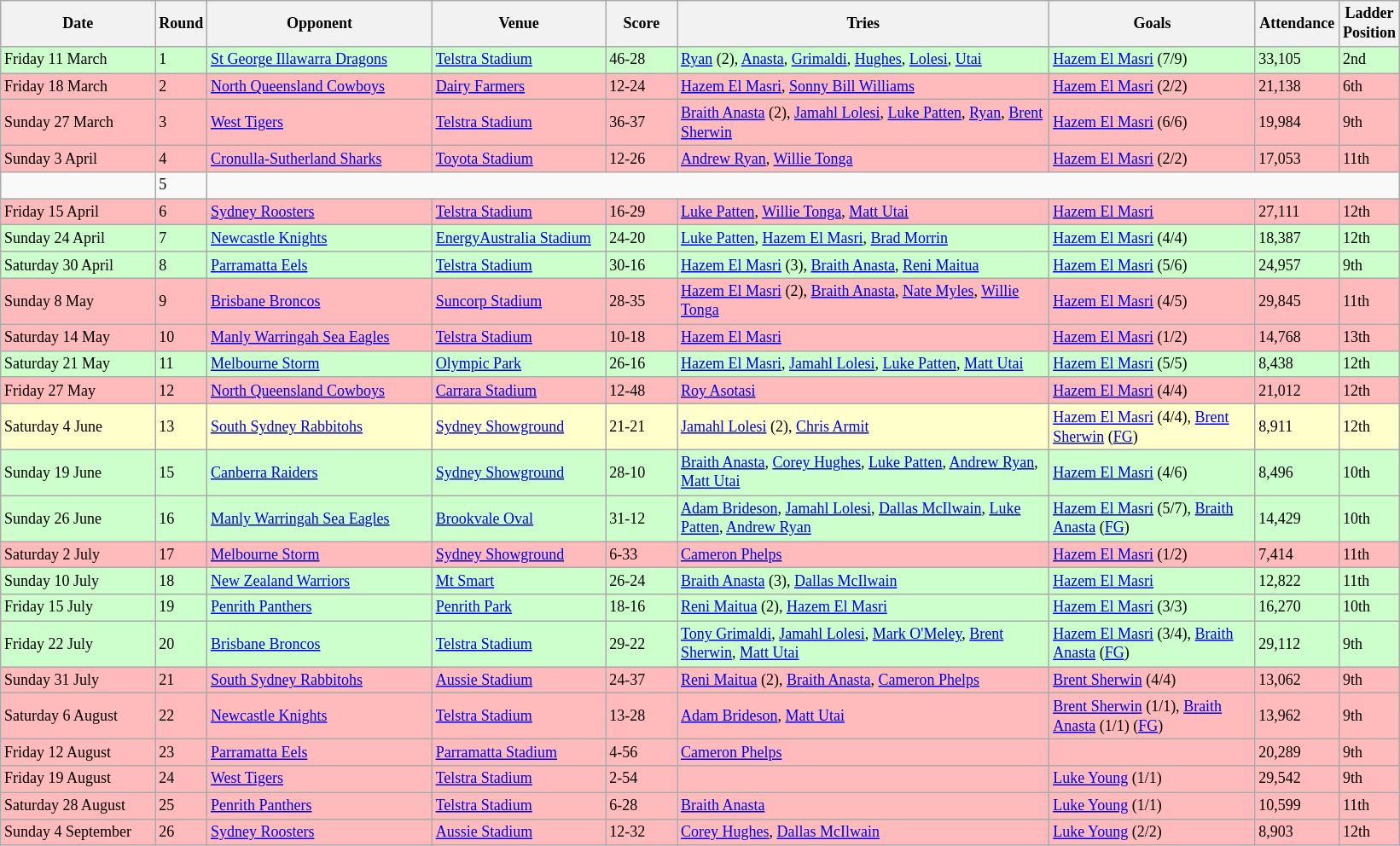<table class="wikitable" style="font-size:75%;">
<tr>
<th width="115">Date</th>
<th width="25">Round</th>
<th width="170">Opponent</th>
<th width="130">Venue</th>
<th width="50">Score</th>
<th width="285">Tries</th>
<th width="155">Goals</th>
<th width="60">Attendance</th>
<th>Ladder<br>Position</th>
</tr>
<tr bgcolor= #CCFFCC>
<td>Friday 11 March</td>
<td>1</td>
<td><a href='#'>St George Illawarra Dragons</a></td>
<td><a href='#'>Telstra Stadium</a></td>
<td>46-28</td>
<td><a href='#'>Ryan</a> (2), <a href='#'>Anasta</a>, <a href='#'>Grimaldi</a>, <a href='#'>Hughes</a>, <a href='#'>Lolesi</a>, <a href='#'>Utai</a></td>
<td><a href='#'>Hazem El Masri</a> (7/9)</td>
<td>33,105</td>
<td>2nd</td>
</tr>
<tr bgcolor= #FFBBBB>
<td>Friday 18 March</td>
<td>2</td>
<td><a href='#'>North Queensland Cowboys</a></td>
<td><a href='#'>Dairy Farmers</a></td>
<td>12-24</td>
<td><a href='#'>Hazem El Masri</a>, <a href='#'>Sonny Bill Williams</a></td>
<td><a href='#'>Hazem El Masri</a> (2/2)</td>
<td>21,138</td>
<td>6th</td>
</tr>
<tr bgcolor=#FFBBBB>
<td>Sunday 27 March</td>
<td>3</td>
<td><a href='#'>West Tigers</a></td>
<td><a href='#'>Telstra Stadium</a></td>
<td>36-37</td>
<td><a href='#'>Braith Anasta</a> (2), <a href='#'>Jamahl Lolesi</a>, <a href='#'>Luke Patten</a>, <a href='#'>Ryan</a>, <a href='#'>Brent Sherwin</a></td>
<td><a href='#'>Hazem El Masri</a> (6/6)</td>
<td>19,984</td>
<td>9th</td>
</tr>
<tr bgcolor=#FFBBBB>
<td>Sunday 3 April</td>
<td>4</td>
<td><a href='#'>Cronulla-Sutherland Sharks</a></td>
<td><a href='#'>Toyota Stadium</a></td>
<td>12-26</td>
<td><a href='#'>Andrew Ryan</a>, <a href='#'>Willie Tonga</a></td>
<td><a href='#'>Hazem El Masri</a> (2/2)</td>
<td>17,053</td>
<td>11th</td>
</tr>
<tr>
<td></td>
<td>5</td>
<td colspan="8"></td>
</tr>
<tr bgcolor=#FFBBBB>
<td>Friday 15 April</td>
<td>6</td>
<td><a href='#'>Sydney Roosters</a></td>
<td><a href='#'>Telstra Stadium</a></td>
<td>16-29</td>
<td><a href='#'>Luke Patten</a>, <a href='#'>Willie Tonga</a>, <a href='#'>Matt Utai</a></td>
<td><a href='#'>Hazem El Masri</a></td>
<td>27,111</td>
<td>12th</td>
</tr>
<tr bgcolor=#CCFFCC>
<td>Sunday 24 April</td>
<td>7</td>
<td><a href='#'>Newcastle Knights</a></td>
<td><a href='#'>EnergyAustralia Stadium</a></td>
<td>24-20</td>
<td><a href='#'>Luke Patten</a>, <a href='#'>Hazem El Masri</a>, <a href='#'>Brad Morrin</a></td>
<td><a href='#'>Hazem El Masri</a> (4/4)</td>
<td>18,387</td>
<td>12th</td>
</tr>
<tr bgcolor= #CCFFCC>
<td>Saturday 30 April</td>
<td>8</td>
<td><a href='#'>Parramatta Eels</a></td>
<td><a href='#'>Telstra Stadium</a></td>
<td>30-16</td>
<td><a href='#'>Hazem El Masri</a> (3), <a href='#'>Braith Anasta</a>, <a href='#'>Reni Maitua</a></td>
<td><a href='#'>Hazem El Masri</a> (5/6)</td>
<td>24,957</td>
<td>9th</td>
</tr>
<tr bgcolor=#FFBBBB>
<td>Sunday 8 May</td>
<td>9</td>
<td><a href='#'>Brisbane Broncos</a></td>
<td><a href='#'>Suncorp Stadium</a></td>
<td>28-35</td>
<td><a href='#'>Hazem El Masri</a> (2), <a href='#'>Braith Anasta</a>, <a href='#'>Nate Myles</a>, <a href='#'>Willie Tonga</a></td>
<td><a href='#'>Hazem El Masri</a> (4/5)</td>
<td>29,845</td>
<td>11th</td>
</tr>
<tr bgcolor=#FFBBBB>
<td>Saturday 14 May</td>
<td>10</td>
<td><a href='#'>Manly Warringah Sea Eagles</a></td>
<td><a href='#'>Telstra Stadium</a></td>
<td>10-18</td>
<td><a href='#'>Hazem El Masri</a></td>
<td><a href='#'>Hazem El Masri</a> (1/2)</td>
<td>14,768</td>
<td>13th</td>
</tr>
<tr bgcolor=#CCFFCC>
<td>Saturday 21 May</td>
<td>11</td>
<td><a href='#'>Melbourne Storm</a></td>
<td><a href='#'>Olympic Park</a></td>
<td>26-16</td>
<td><a href='#'>Hazem El Masri</a>, <a href='#'>Jamahl Lolesi</a>, <a href='#'>Luke Patten</a>, <a href='#'>Matt Utai</a></td>
<td><a href='#'>Hazem El Masri</a> (5/5)</td>
<td>8,438</td>
<td>12th</td>
</tr>
<tr bgcolor=#FFBBBB>
<td>Friday 27 May</td>
<td>12</td>
<td><a href='#'>North Queensland Cowboys</a></td>
<td><a href='#'>Carrara Stadium</a></td>
<td>12-48</td>
<td><a href='#'>Roy Asotasi</a></td>
<td><a href='#'>Hazem El Masri</a> (4/4)</td>
<td>21,012</td>
<td>12th</td>
</tr>
<tr bgcolor=#FFFFCC>
<td>Saturday 4 June</td>
<td>13</td>
<td><a href='#'>South Sydney Rabbitohs</a></td>
<td><a href='#'>Sydney Showground</a></td>
<td>21-21</td>
<td><a href='#'>Jamahl Lolesi</a> (2), <a href='#'>Chris Armit</a></td>
<td><a href='#'>Hazem El Masri</a> (4/4), <a href='#'>Brent Sherwin</a> (<a href='#'>FG</a>)</td>
<td>8,911</td>
<td>12th</td>
</tr>
<tr bgcolor=#CCFFCC>
<td>Sunday 19 June</td>
<td>15</td>
<td><a href='#'>Canberra Raiders</a></td>
<td><a href='#'>Sydney Showground</a></td>
<td>28-10</td>
<td><a href='#'>Braith Anasta</a>, <a href='#'>Corey Hughes</a>, <a href='#'>Luke Patten</a>, <a href='#'>Andrew Ryan</a>, <a href='#'>Matt Utai</a></td>
<td><a href='#'>Hazem El Masri</a> (4/6)</td>
<td>8,496</td>
<td>10th</td>
</tr>
<tr bgcolor=#CCFFCC>
<td>Sunday 26 June</td>
<td>16</td>
<td><a href='#'>Manly Warringah Sea Eagles</a></td>
<td><a href='#'>Brookvale Oval</a></td>
<td>31-12</td>
<td><a href='#'>Adam Brideson</a>, <a href='#'>Jamahl Lolesi</a>, <a href='#'>Dallas McIlwain</a>, <a href='#'>Luke Patten</a>, <a href='#'>Andrew Ryan</a></td>
<td><a href='#'>Hazem El Masri</a> (5/7), <a href='#'>Braith Anasta</a> (<a href='#'>FG</a>)</td>
<td>14,429</td>
<td>10th</td>
</tr>
<tr bgcolor=#FFBBBB>
<td>Saturday 2 July</td>
<td>17</td>
<td><a href='#'>Melbourne Storm</a></td>
<td><a href='#'>Sydney Showground</a></td>
<td>6-33</td>
<td><a href='#'>Cameron Phelps</a></td>
<td><a href='#'>Hazem El Masri</a> (1/2)</td>
<td>7,414</td>
<td>11th</td>
</tr>
<tr bgcolor=#CCFFCC>
<td>Sunday 10 July</td>
<td>18</td>
<td><a href='#'>New Zealand Warriors</a></td>
<td><a href='#'>Mt Smart</a></td>
<td>26-24</td>
<td><a href='#'>Braith Anasta</a> (3), <a href='#'>Dallas McIlwain</a></td>
<td><a href='#'>Hazem El Masri</a></td>
<td>12,822</td>
<td>11th</td>
</tr>
<tr bgcolor=#CCFFCC>
<td>Friday 15 July</td>
<td>19</td>
<td><a href='#'>Penrith Panthers</a></td>
<td><a href='#'>Penrith Park</a></td>
<td>18-16</td>
<td><a href='#'>Reni Maitua</a> (2), <a href='#'>Hazem El Masri</a></td>
<td><a href='#'>Hazem El Masri</a> (3/3)</td>
<td>16,270</td>
<td>10th</td>
</tr>
<tr bgcolor=#CCFFCC>
<td>Friday 22 July</td>
<td>20</td>
<td><a href='#'>Brisbane Broncos</a></td>
<td><a href='#'>Telstra Stadium</a></td>
<td>29-22</td>
<td><a href='#'>Tony Grimaldi</a>, <a href='#'>Jamahl Lolesi</a>, <a href='#'>Mark O'Meley</a>, <a href='#'>Brent Sherwin</a>, <a href='#'>Matt Utai</a></td>
<td><a href='#'>Hazem El Masri</a> (3/4), <a href='#'>Braith Anasta</a> (<a href='#'>FG</a>)</td>
<td>29,112</td>
<td>9th</td>
</tr>
<tr bgcolor=#FFBBBB>
<td>Sunday 31 July</td>
<td>21</td>
<td><a href='#'>South Sydney Rabbitohs</a></td>
<td><a href='#'>Aussie Stadium</a></td>
<td>24-37</td>
<td><a href='#'>Reni Maitua</a> (2), <a href='#'>Braith Anasta</a>, <a href='#'>Cameron Phelps</a></td>
<td><a href='#'>Brent Sherwin</a> (4/4)</td>
<td>13,062</td>
<td>9th</td>
</tr>
<tr bgcolor=#FFBBBB>
<td>Saturday 6 August</td>
<td>22</td>
<td><a href='#'>Newcastle Knights</a></td>
<td><a href='#'>Telstra Stadium</a></td>
<td>13-28</td>
<td><a href='#'>Adam Brideson</a>, <a href='#'>Matt Utai</a></td>
<td><a href='#'>Brent Sherwin</a> (1/1), <a href='#'>Braith Anasta</a> (1/1) (<a href='#'>FG</a>)</td>
<td>13,962</td>
<td>9th</td>
</tr>
<tr bgcolor=#FFBBBB>
<td>Friday 12 August</td>
<td>23</td>
<td><a href='#'>Parramatta Eels</a></td>
<td><a href='#'>Parramatta Stadium</a></td>
<td>4-56</td>
<td><a href='#'>Cameron Phelps</a></td>
<td></td>
<td>20,289</td>
<td>9th</td>
</tr>
<tr bgcolor=#FFBBBB>
<td>Friday 19 August</td>
<td>24</td>
<td><a href='#'>West Tigers</a></td>
<td><a href='#'>Telstra Stadium</a></td>
<td>2-54</td>
<td></td>
<td><a href='#'>Luke Young</a> (1/1)</td>
<td>29,542</td>
<td>9th</td>
</tr>
<tr bgcolor=#FFBBBB>
<td>Saturday 28 August</td>
<td>25</td>
<td><a href='#'>Penrith Panthers</a></td>
<td><a href='#'>Telstra Stadium</a></td>
<td>6-28</td>
<td><a href='#'>Braith Anasta</a></td>
<td><a href='#'>Luke Young</a> (1/1)</td>
<td>10,599</td>
<td>11th</td>
</tr>
<tr bgcolor=#FFBBBB>
<td>Sunday 4 September</td>
<td>26</td>
<td><a href='#'>Sydney Roosters</a></td>
<td><a href='#'>Aussie Stadium</a></td>
<td>12-32</td>
<td><a href='#'>Corey Hughes</a>, <a href='#'>Dallas McIlwain</a></td>
<td><a href='#'>Luke Young</a> (2/2)</td>
<td>8,903</td>
<td>12th</td>
</tr>
</table>
